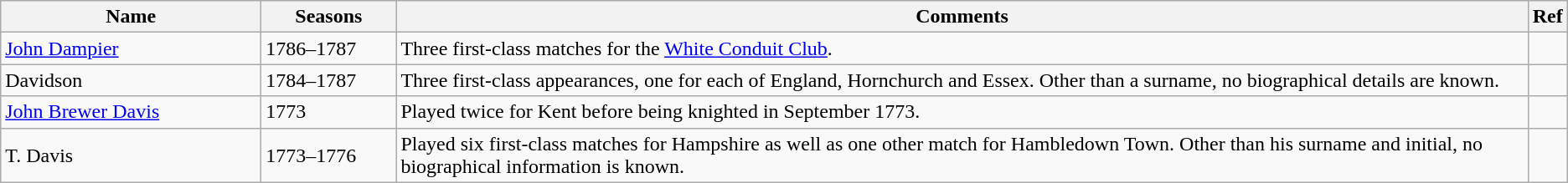<table class="wikitable">
<tr>
<th style="width:200px">Name</th>
<th style="width: 100px">Seasons</th>
<th>Comments</th>
<th>Ref</th>
</tr>
<tr>
<td><a href='#'>John Dampier</a></td>
<td>1786–1787</td>
<td>Three first-class matches for the <a href='#'>White Conduit Club</a>.</td>
<td></td>
</tr>
<tr>
<td>Davidson</td>
<td>1784–1787</td>
<td>Three first-class appearances, one for each of England, Hornchurch and Essex. Other than a surname, no biographical details are known.</td>
<td></td>
</tr>
<tr>
<td><a href='#'>John Brewer Davis</a></td>
<td>1773</td>
<td>Played twice for Kent before being knighted in September 1773.</td>
<td></td>
</tr>
<tr>
<td>T. Davis</td>
<td>1773–1776</td>
<td>Played six first-class matches for Hampshire as well as one other match for Hambledown Town. Other than his surname and initial, no biographical information is known.</td>
<td></td>
</tr>
</table>
